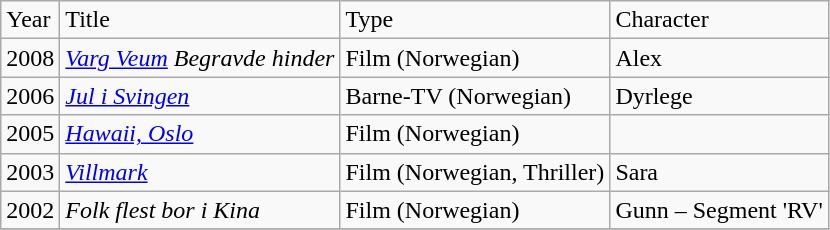<table class="wikitable">
<tr>
<td>Year</td>
<td>Title</td>
<td>Type</td>
<td>Character</td>
</tr>
<tr>
<td>2008</td>
<td><em><a href='#'>Varg Veum</a> Begravde hinder </em></td>
<td>Film (Norwegian)</td>
<td>Alex</td>
</tr>
<tr>
<td>2006</td>
<td><em><a href='#'>Jul i Svingen</a></em></td>
<td>Barne-TV (Norwegian)</td>
<td>Dyrlege</td>
</tr>
<tr>
<td>2005</td>
<td><em><a href='#'>Hawaii, Oslo</a></em></td>
<td>Film (Norwegian)</td>
</tr>
<tr>
<td>2003</td>
<td><em><a href='#'>Villmark</a></em></td>
<td>Film (Norwegian, Thriller)</td>
<td>Sara</td>
</tr>
<tr>
<td>2002</td>
<td><em>Folk flest bor i Kina</em></td>
<td>Film (Norwegian)</td>
<td>Gunn – Segment 'RV'</td>
</tr>
<tr>
</tr>
</table>
